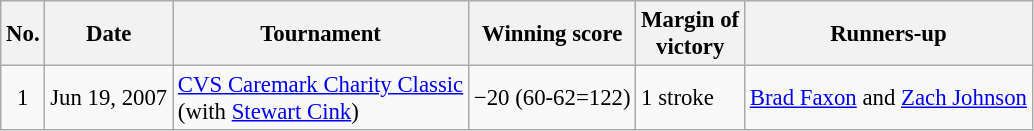<table class="wikitable" style="font-size:95%;">
<tr>
<th>No.</th>
<th>Date</th>
<th>Tournament</th>
<th>Winning score</th>
<th>Margin of<br>victory</th>
<th>Runners-up</th>
</tr>
<tr>
<td align=center>1</td>
<td align=right>Jun 19, 2007</td>
<td><a href='#'>CVS Caremark Charity Classic</a><br>(with  <a href='#'>Stewart Cink</a>)</td>
<td>−20 (60-62=122)</td>
<td>1 stroke</td>
<td> <a href='#'>Brad Faxon</a> and  <a href='#'>Zach Johnson</a></td>
</tr>
</table>
